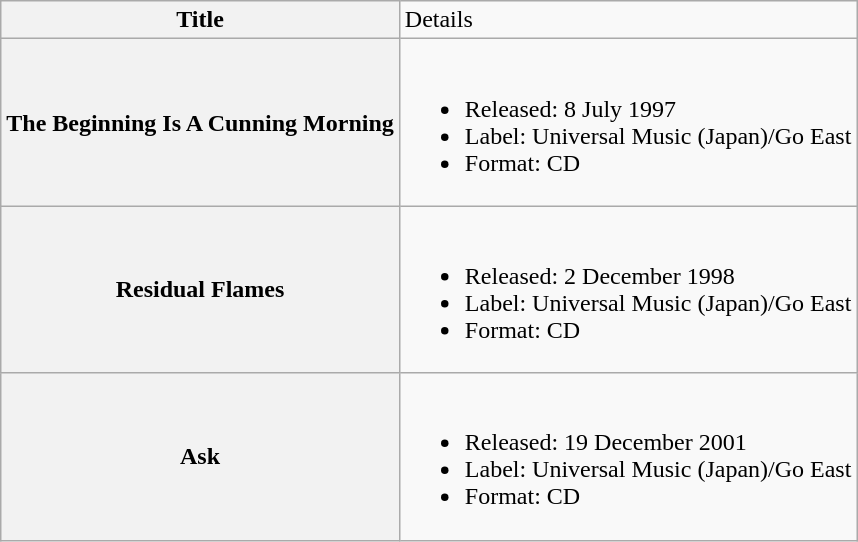<table class="wikitable plainrowheaders">
<tr>
<th>Title</th>
<td>Details</td>
</tr>
<tr>
<th>The Beginning Is A Cunning Morning</th>
<td><br><ul><li>Released: 8 July 1997</li><li>Label: Universal Music (Japan)/Go East</li><li>Format: CD</li></ul></td>
</tr>
<tr>
<th>Residual Flames</th>
<td><br><ul><li>Released: 2 December 1998</li><li>Label: Universal Music (Japan)/Go East</li><li>Format: CD</li></ul></td>
</tr>
<tr>
<th>Ask</th>
<td><br><ul><li>Released: 19 December 2001</li><li>Label: Universal Music (Japan)/Go East</li><li>Format: CD</li></ul></td>
</tr>
</table>
